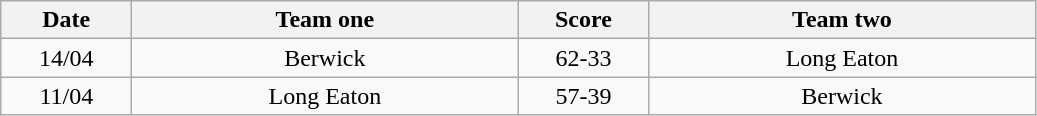<table class="wikitable" style="text-align: center">
<tr>
<th width=80>Date</th>
<th width=250>Team one</th>
<th width=80>Score</th>
<th width=250>Team two</th>
</tr>
<tr>
<td>14/04</td>
<td>Berwick</td>
<td>62-33</td>
<td>Long Eaton</td>
</tr>
<tr>
<td>11/04</td>
<td>Long Eaton</td>
<td>57-39</td>
<td>Berwick</td>
</tr>
</table>
